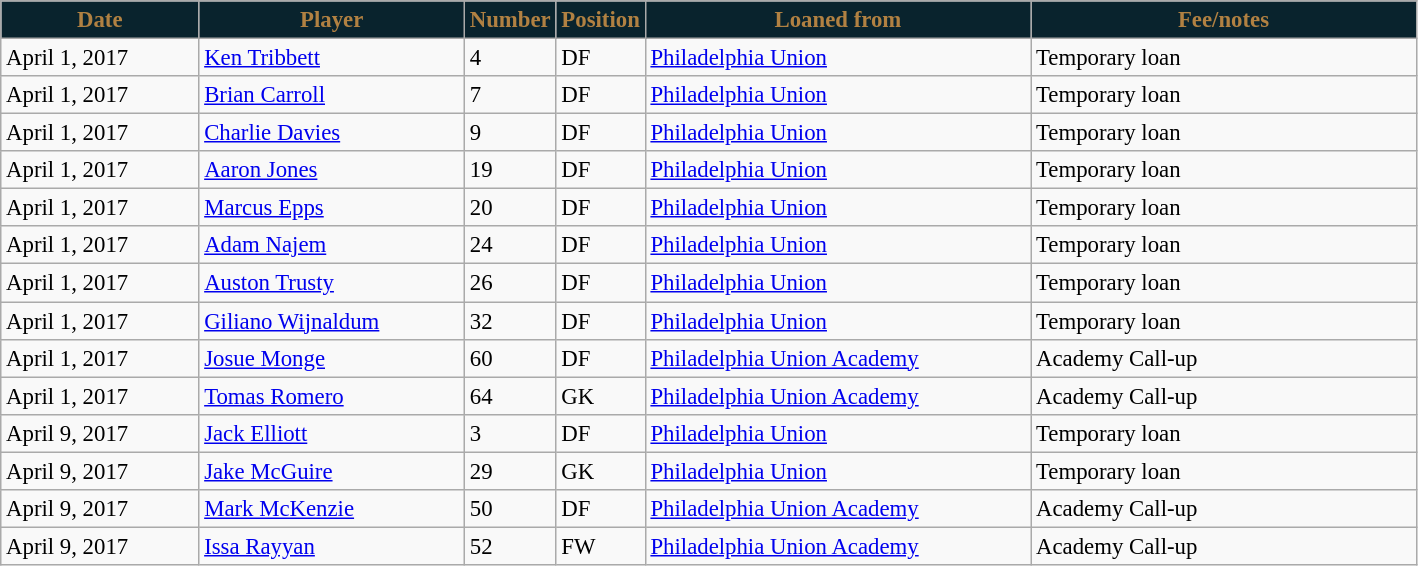<table class="wikitable" style="text-align:left; font-size:95%;">
<tr>
<th style="background:#09232D; color:#B18142; width:125px;">Date</th>
<th style="background:#09232D; color:#B18142; width:170px;">Player</th>
<th style="background:#09232D; color:#B18142; width:50px;">Number</th>
<th style="background:#09232D; color:#B18142; width:50px;">Position</th>
<th style="background:#09232D; color:#B18142; width:250px;">Loaned from</th>
<th style="background:#09232D; color:#B18142; width:250px;">Fee/notes</th>
</tr>
<tr>
<td>April 1, 2017</td>
<td> <a href='#'>Ken Tribbett</a></td>
<td>4</td>
<td>DF</td>
<td> <a href='#'>Philadelphia Union</a></td>
<td>Temporary loan</td>
</tr>
<tr>
<td>April 1, 2017</td>
<td> <a href='#'>Brian Carroll</a></td>
<td>7</td>
<td>DF</td>
<td> <a href='#'>Philadelphia Union</a></td>
<td>Temporary loan</td>
</tr>
<tr>
<td>April 1, 2017</td>
<td> <a href='#'>Charlie Davies</a></td>
<td>9</td>
<td>DF</td>
<td> <a href='#'>Philadelphia Union</a></td>
<td>Temporary loan</td>
</tr>
<tr>
<td>April 1, 2017</td>
<td> <a href='#'>Aaron Jones</a></td>
<td>19</td>
<td>DF</td>
<td> <a href='#'>Philadelphia Union</a></td>
<td>Temporary loan</td>
</tr>
<tr>
<td>April 1, 2017</td>
<td> <a href='#'>Marcus Epps</a></td>
<td>20</td>
<td>DF</td>
<td> <a href='#'>Philadelphia Union</a></td>
<td>Temporary loan</td>
</tr>
<tr>
<td>April 1, 2017</td>
<td> <a href='#'>Adam Najem</a></td>
<td>24</td>
<td>DF</td>
<td> <a href='#'>Philadelphia Union</a></td>
<td>Temporary loan</td>
</tr>
<tr>
<td>April 1, 2017</td>
<td> <a href='#'>Auston Trusty</a></td>
<td>26</td>
<td>DF</td>
<td> <a href='#'>Philadelphia Union</a></td>
<td>Temporary loan</td>
</tr>
<tr>
<td>April 1, 2017</td>
<td> <a href='#'>Giliano Wijnaldum</a></td>
<td>32</td>
<td>DF</td>
<td> <a href='#'>Philadelphia Union</a></td>
<td>Temporary loan</td>
</tr>
<tr>
<td>April 1, 2017</td>
<td> <a href='#'>Josue Monge</a></td>
<td>60</td>
<td>DF</td>
<td> <a href='#'>Philadelphia Union Academy</a></td>
<td>Academy Call-up</td>
</tr>
<tr>
<td>April 1, 2017</td>
<td> <a href='#'>Tomas Romero</a></td>
<td>64</td>
<td>GK</td>
<td> <a href='#'>Philadelphia Union Academy</a></td>
<td>Academy Call-up</td>
</tr>
<tr>
<td>April 9, 2017</td>
<td> <a href='#'>Jack Elliott</a></td>
<td>3</td>
<td>DF</td>
<td> <a href='#'>Philadelphia Union</a></td>
<td>Temporary loan</td>
</tr>
<tr>
<td>April 9, 2017</td>
<td> <a href='#'>Jake McGuire</a></td>
<td>29</td>
<td>GK</td>
<td> <a href='#'>Philadelphia Union</a></td>
<td>Temporary loan</td>
</tr>
<tr>
<td>April 9, 2017</td>
<td> <a href='#'>Mark McKenzie</a></td>
<td>50</td>
<td>DF</td>
<td> <a href='#'>Philadelphia Union Academy</a></td>
<td>Academy Call-up</td>
</tr>
<tr>
<td>April 9, 2017</td>
<td> <a href='#'>Issa Rayyan</a></td>
<td>52</td>
<td>FW</td>
<td> <a href='#'>Philadelphia Union Academy</a></td>
<td>Academy Call-up</td>
</tr>
</table>
